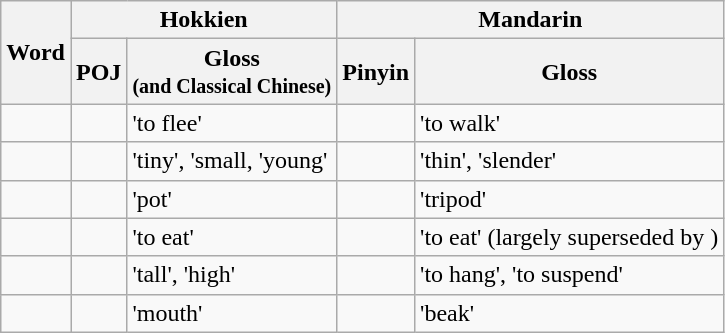<table class="wikitable">
<tr>
<th rowspan=2>Word</th>
<th colspan=2>Hokkien</th>
<th colspan=2>Mandarin</th>
</tr>
<tr>
<th>POJ</th>
<th>Gloss<br><small>(and Classical Chinese)</small></th>
<th>Pinyin</th>
<th>Gloss</th>
</tr>
<tr>
<td></td>
<td></td>
<td>'to flee'</td>
<td></td>
<td>'to walk'</td>
</tr>
<tr>
<td></td>
<td></td>
<td>'tiny', 'small, 'young'</td>
<td></td>
<td>'thin', 'slender'</td>
</tr>
<tr>
<td></td>
<td></td>
<td>'pot'</td>
<td></td>
<td>'tripod'</td>
</tr>
<tr>
<td></td>
<td></td>
<td>'to eat'</td>
<td></td>
<td>'to eat' (largely superseded by )</td>
</tr>
<tr>
<td></td>
<td></td>
<td>'tall', 'high'</td>
<td></td>
<td>'to hang', 'to suspend'</td>
</tr>
<tr>
<td></td>
<td></td>
<td>'mouth'</td>
<td></td>
<td>'beak'</td>
</tr>
</table>
